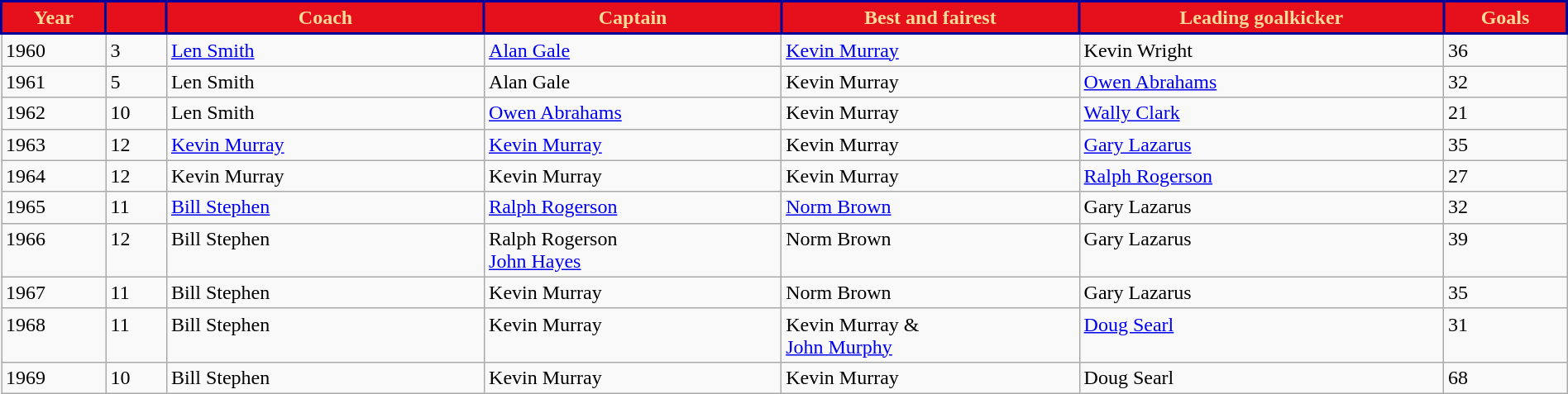<table class="wikitable"; style="width:100%;">
<tr valign="top">
<th style="background:#E5101B; color:#FCDB98; border:solid #000099 2px">Year</th>
<th style="background:#E5101B; color:#FCDB98; border:solid #000099 2px"></th>
<th style="background:#E5101B; color:#FCDB98; border:solid #000099 2px">Coach</th>
<th style="background:#E5101B; color:#FCDB98; border:solid #000099 2px">Captain</th>
<th style="background:#E5101B; color:#FCDB98; border:solid #000099 2px">Best and fairest</th>
<th style="background:#E5101B; color:#FCDB98; border:solid #000099 2px">Leading goalkicker</th>
<th style="background:#E5101B; color:#FCDB98; border:solid #000099 2px">Goals</th>
</tr>
<tr valign="top">
<td>1960</td>
<td>3</td>
<td><a href='#'>Len Smith</a>            </td>
<td><a href='#'>Alan Gale</a></td>
<td><a href='#'>Kevin Murray</a></td>
<td>Kevin Wright</td>
<td>36</td>
</tr>
<tr valign="top">
<td>1961</td>
<td>5</td>
<td>Len Smith</td>
<td>Alan Gale</td>
<td>Kevin Murray</td>
<td><a href='#'>Owen Abrahams</a></td>
<td>32</td>
</tr>
<tr valign="top">
<td>1962</td>
<td>10</td>
<td>Len Smith</td>
<td><a href='#'>Owen Abrahams</a></td>
<td>Kevin Murray</td>
<td><a href='#'>Wally Clark</a></td>
<td>21</td>
</tr>
<tr valign="top">
<td>1963</td>
<td>12</td>
<td><a href='#'>Kevin Murray</a></td>
<td><a href='#'>Kevin Murray</a></td>
<td>Kevin Murray</td>
<td><a href='#'>Gary Lazarus</a></td>
<td>35</td>
</tr>
<tr valign="top">
<td>1964</td>
<td>12</td>
<td>Kevin Murray</td>
<td>Kevin Murray</td>
<td>Kevin Murray</td>
<td><a href='#'>Ralph Rogerson</a></td>
<td>27</td>
</tr>
<tr valign="top">
<td>1965</td>
<td>11</td>
<td><a href='#'>Bill Stephen</a></td>
<td><a href='#'>Ralph Rogerson</a></td>
<td><a href='#'>Norm Brown</a></td>
<td>Gary Lazarus</td>
<td>32</td>
</tr>
<tr valign="top">
<td>1966</td>
<td>12</td>
<td>Bill Stephen</td>
<td>Ralph Rogerson<br>  <a href='#'>John Hayes</a></td>
<td>Norm Brown</td>
<td>Gary Lazarus</td>
<td>39</td>
</tr>
<tr valign="top">
<td>1967</td>
<td>11</td>
<td>Bill Stephen</td>
<td>Kevin Murray</td>
<td>Norm Brown</td>
<td>Gary Lazarus</td>
<td>35</td>
</tr>
<tr valign="top">
<td>1968</td>
<td>11</td>
<td>Bill Stephen</td>
<td>Kevin Murray</td>
<td>Kevin Murray &<br><a href='#'>John Murphy</a></td>
<td><a href='#'>Doug Searl</a></td>
<td>31</td>
</tr>
<tr valign="top">
<td>1969</td>
<td>10</td>
<td>Bill Stephen</td>
<td>Kevin Murray</td>
<td>Kevin Murray</td>
<td>Doug Searl</td>
<td>68</td>
</tr>
</table>
